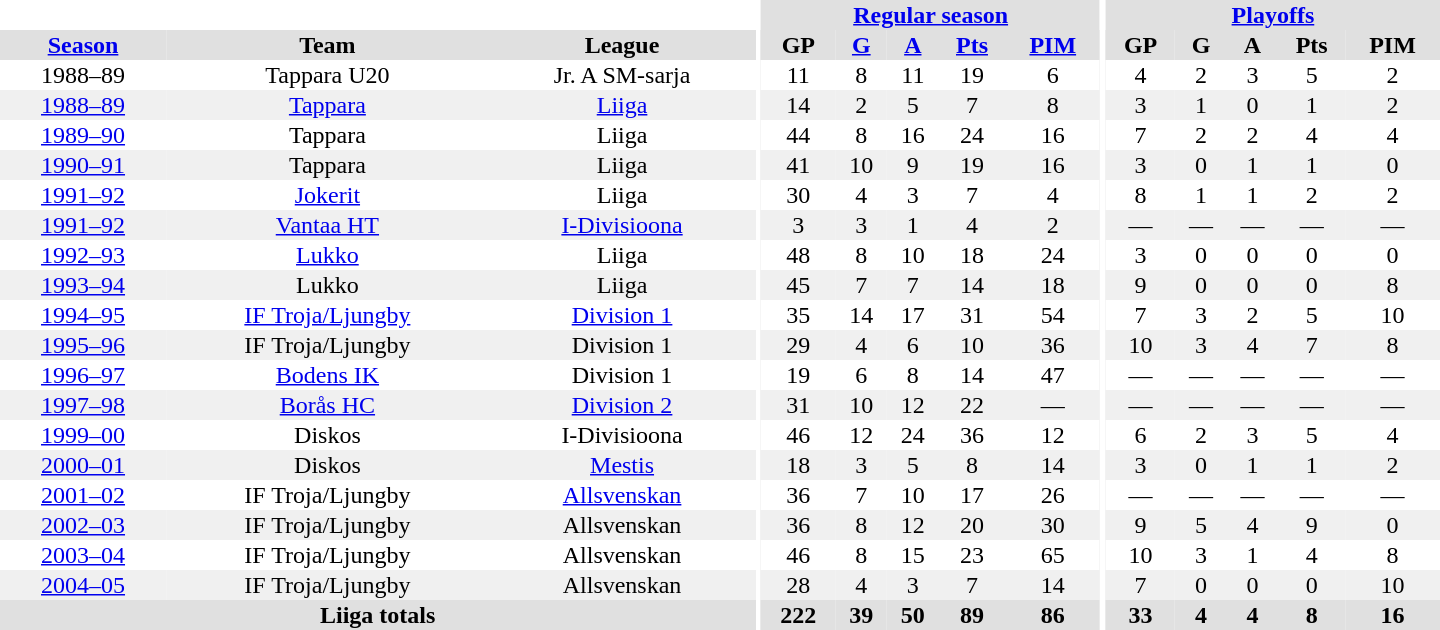<table border="0" cellpadding="1" cellspacing="0" style="text-align:center; width:60em">
<tr bgcolor="#e0e0e0">
<th colspan="3" bgcolor="#ffffff"></th>
<th rowspan="99" bgcolor="#ffffff"></th>
<th colspan="5"><a href='#'>Regular season</a></th>
<th rowspan="99" bgcolor="#ffffff"></th>
<th colspan="5"><a href='#'>Playoffs</a></th>
</tr>
<tr bgcolor="#e0e0e0">
<th><a href='#'>Season</a></th>
<th>Team</th>
<th>League</th>
<th>GP</th>
<th><a href='#'>G</a></th>
<th><a href='#'>A</a></th>
<th><a href='#'>Pts</a></th>
<th><a href='#'>PIM</a></th>
<th>GP</th>
<th>G</th>
<th>A</th>
<th>Pts</th>
<th>PIM</th>
</tr>
<tr>
<td>1988–89</td>
<td>Tappara U20</td>
<td>Jr. A SM-sarja</td>
<td>11</td>
<td>8</td>
<td>11</td>
<td>19</td>
<td>6</td>
<td>4</td>
<td>2</td>
<td>3</td>
<td>5</td>
<td>2</td>
</tr>
<tr bgcolor="#f0f0f0">
<td><a href='#'>1988–89</a></td>
<td><a href='#'>Tappara</a></td>
<td><a href='#'>Liiga</a></td>
<td>14</td>
<td>2</td>
<td>5</td>
<td>7</td>
<td>8</td>
<td>3</td>
<td>1</td>
<td>0</td>
<td>1</td>
<td>2</td>
</tr>
<tr>
<td><a href='#'>1989–90</a></td>
<td>Tappara</td>
<td>Liiga</td>
<td>44</td>
<td>8</td>
<td>16</td>
<td>24</td>
<td>16</td>
<td>7</td>
<td>2</td>
<td>2</td>
<td>4</td>
<td>4</td>
</tr>
<tr bgcolor="#f0f0f0">
<td><a href='#'>1990–91</a></td>
<td>Tappara</td>
<td>Liiga</td>
<td>41</td>
<td>10</td>
<td>9</td>
<td>19</td>
<td>16</td>
<td>3</td>
<td>0</td>
<td>1</td>
<td>1</td>
<td>0</td>
</tr>
<tr>
<td><a href='#'>1991–92</a></td>
<td><a href='#'>Jokerit</a></td>
<td>Liiga</td>
<td>30</td>
<td>4</td>
<td>3</td>
<td>7</td>
<td>4</td>
<td>8</td>
<td>1</td>
<td>1</td>
<td>2</td>
<td>2</td>
</tr>
<tr bgcolor="#f0f0f0">
<td><a href='#'>1991–92</a></td>
<td><a href='#'>Vantaa HT</a></td>
<td><a href='#'>I-Divisioona</a></td>
<td>3</td>
<td>3</td>
<td>1</td>
<td>4</td>
<td>2</td>
<td>—</td>
<td>—</td>
<td>—</td>
<td>—</td>
<td>—</td>
</tr>
<tr>
<td><a href='#'>1992–93</a></td>
<td><a href='#'>Lukko</a></td>
<td>Liiga</td>
<td>48</td>
<td>8</td>
<td>10</td>
<td>18</td>
<td>24</td>
<td>3</td>
<td>0</td>
<td>0</td>
<td>0</td>
<td>0</td>
</tr>
<tr bgcolor="#f0f0f0">
<td><a href='#'>1993–94</a></td>
<td>Lukko</td>
<td>Liiga</td>
<td>45</td>
<td>7</td>
<td>7</td>
<td>14</td>
<td>18</td>
<td>9</td>
<td>0</td>
<td>0</td>
<td>0</td>
<td>8</td>
</tr>
<tr>
<td><a href='#'>1994–95</a></td>
<td><a href='#'>IF Troja/Ljungby</a></td>
<td><a href='#'>Division 1</a></td>
<td>35</td>
<td>14</td>
<td>17</td>
<td>31</td>
<td>54</td>
<td>7</td>
<td>3</td>
<td>2</td>
<td>5</td>
<td>10</td>
</tr>
<tr bgcolor="#f0f0f0">
<td><a href='#'>1995–96</a></td>
<td>IF Troja/Ljungby</td>
<td>Division 1</td>
<td>29</td>
<td>4</td>
<td>6</td>
<td>10</td>
<td>36</td>
<td>10</td>
<td>3</td>
<td>4</td>
<td>7</td>
<td>8</td>
</tr>
<tr>
<td><a href='#'>1996–97</a></td>
<td><a href='#'>Bodens IK</a></td>
<td>Division 1</td>
<td>19</td>
<td>6</td>
<td>8</td>
<td>14</td>
<td>47</td>
<td>—</td>
<td>—</td>
<td>—</td>
<td>—</td>
<td>—</td>
</tr>
<tr bgcolor="#f0f0f0">
<td><a href='#'>1997–98</a></td>
<td><a href='#'>Borås HC</a></td>
<td><a href='#'>Division 2</a></td>
<td>31</td>
<td>10</td>
<td>12</td>
<td>22</td>
<td>—</td>
<td>—</td>
<td>—</td>
<td>—</td>
<td>—</td>
<td>—</td>
</tr>
<tr>
<td><a href='#'>1999–00</a></td>
<td>Diskos</td>
<td>I-Divisioona</td>
<td>46</td>
<td>12</td>
<td>24</td>
<td>36</td>
<td>12</td>
<td>6</td>
<td>2</td>
<td>3</td>
<td>5</td>
<td>4</td>
</tr>
<tr bgcolor="#f0f0f0">
<td><a href='#'>2000–01</a></td>
<td>Diskos</td>
<td><a href='#'>Mestis</a></td>
<td>18</td>
<td>3</td>
<td>5</td>
<td>8</td>
<td>14</td>
<td>3</td>
<td>0</td>
<td>1</td>
<td>1</td>
<td>2</td>
</tr>
<tr>
<td><a href='#'>2001–02</a></td>
<td>IF Troja/Ljungby</td>
<td><a href='#'>Allsvenskan</a></td>
<td>36</td>
<td>7</td>
<td>10</td>
<td>17</td>
<td>26</td>
<td>—</td>
<td>—</td>
<td>—</td>
<td>—</td>
<td>—</td>
</tr>
<tr bgcolor="#f0f0f0">
<td><a href='#'>2002–03</a></td>
<td>IF Troja/Ljungby</td>
<td>Allsvenskan</td>
<td>36</td>
<td>8</td>
<td>12</td>
<td>20</td>
<td>30</td>
<td>9</td>
<td>5</td>
<td>4</td>
<td>9</td>
<td>0</td>
</tr>
<tr>
<td><a href='#'>2003–04</a></td>
<td>IF Troja/Ljungby</td>
<td>Allsvenskan</td>
<td>46</td>
<td>8</td>
<td>15</td>
<td>23</td>
<td>65</td>
<td>10</td>
<td>3</td>
<td>1</td>
<td>4</td>
<td>8</td>
</tr>
<tr bgcolor="#f0f0f0">
<td><a href='#'>2004–05</a></td>
<td>IF Troja/Ljungby</td>
<td>Allsvenskan</td>
<td>28</td>
<td>4</td>
<td>3</td>
<td>7</td>
<td>14</td>
<td>7</td>
<td>0</td>
<td>0</td>
<td>0</td>
<td>10</td>
</tr>
<tr>
</tr>
<tr ALIGN="center" bgcolor="#e0e0e0">
<th colspan="3">Liiga totals</th>
<th ALIGN="center">222</th>
<th ALIGN="center">39</th>
<th ALIGN="center">50</th>
<th ALIGN="center">89</th>
<th ALIGN="center">86</th>
<th ALIGN="center">33</th>
<th ALIGN="center">4</th>
<th ALIGN="center">4</th>
<th ALIGN="center">8</th>
<th ALIGN="center">16</th>
</tr>
</table>
